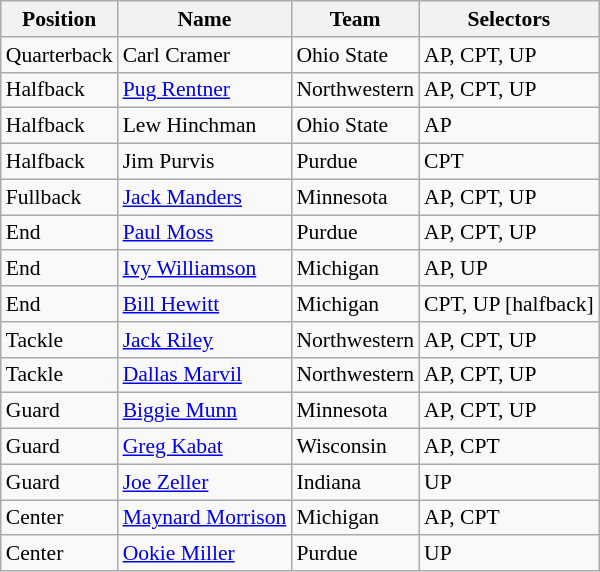<table class="wikitable" style="font-size: 90%">
<tr>
<th>Position</th>
<th>Name</th>
<th>Team</th>
<th>Selectors</th>
</tr>
<tr>
<td>Quarterback</td>
<td>Carl Cramer</td>
<td>Ohio State</td>
<td>AP, CPT, UP</td>
</tr>
<tr>
<td>Halfback</td>
<td><a href='#'>Pug Rentner</a></td>
<td>Northwestern</td>
<td>AP, CPT, UP</td>
</tr>
<tr>
<td>Halfback</td>
<td>Lew Hinchman</td>
<td>Ohio State</td>
<td>AP</td>
</tr>
<tr>
<td>Halfback</td>
<td>Jim Purvis</td>
<td>Purdue</td>
<td>CPT</td>
</tr>
<tr>
<td>Fullback</td>
<td><a href='#'>Jack Manders</a></td>
<td>Minnesota</td>
<td>AP, CPT, UP</td>
</tr>
<tr>
<td>End</td>
<td><a href='#'>Paul Moss</a></td>
<td>Purdue</td>
<td>AP, CPT, UP</td>
</tr>
<tr>
<td>End</td>
<td><a href='#'>Ivy Williamson</a></td>
<td>Michigan</td>
<td>AP, UP</td>
</tr>
<tr>
<td>End</td>
<td><a href='#'>Bill Hewitt</a></td>
<td>Michigan</td>
<td>CPT, UP [halfback]</td>
</tr>
<tr>
<td>Tackle</td>
<td><a href='#'>Jack Riley</a></td>
<td>Northwestern</td>
<td>AP, CPT, UP</td>
</tr>
<tr>
<td>Tackle</td>
<td><a href='#'>Dallas Marvil</a></td>
<td>Northwestern</td>
<td>AP, CPT, UP</td>
</tr>
<tr>
<td>Guard</td>
<td><a href='#'>Biggie Munn</a></td>
<td>Minnesota</td>
<td>AP, CPT, UP</td>
</tr>
<tr>
<td>Guard</td>
<td><a href='#'>Greg Kabat</a></td>
<td>Wisconsin</td>
<td>AP, CPT</td>
</tr>
<tr>
<td>Guard</td>
<td><a href='#'>Joe Zeller</a></td>
<td>Indiana</td>
<td>UP</td>
</tr>
<tr>
<td>Center</td>
<td><a href='#'>Maynard Morrison</a></td>
<td>Michigan</td>
<td>AP, CPT</td>
</tr>
<tr>
<td>Center</td>
<td><a href='#'>Ookie Miller</a></td>
<td>Purdue</td>
<td>UP</td>
</tr>
</table>
